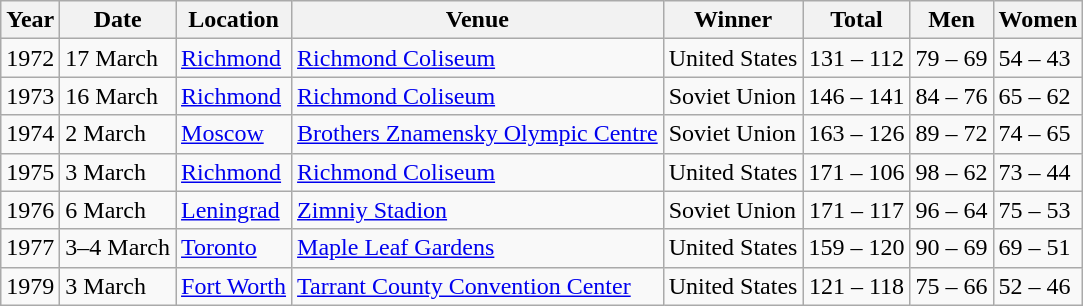<table class="wikitable">
<tr>
<th>Year</th>
<th>Date</th>
<th>Location</th>
<th>Venue</th>
<th>Winner</th>
<th>Total</th>
<th>Men</th>
<th>Women</th>
</tr>
<tr>
<td>1972</td>
<td>17 March</td>
<td><a href='#'>Richmond</a></td>
<td><a href='#'>Richmond Coliseum</a></td>
<td> United States</td>
<td align=center>131 – 112</td>
<td> 79 – 69</td>
<td> 54 – 43</td>
</tr>
<tr>
<td>1973</td>
<td>16 March</td>
<td><a href='#'>Richmond</a></td>
<td><a href='#'>Richmond Coliseum</a></td>
<td> Soviet Union</td>
<td align=center>146 – 141</td>
<td> 84 – 76</td>
<td> 65 – 62</td>
</tr>
<tr>
<td>1974</td>
<td>2 March</td>
<td><a href='#'>Moscow</a></td>
<td><a href='#'>Brothers Znamensky Olympic Centre</a></td>
<td> Soviet Union</td>
<td align=center>163 – 126</td>
<td> 89 – 72</td>
<td> 74 – 65</td>
</tr>
<tr>
<td>1975</td>
<td>3 March</td>
<td><a href='#'>Richmond</a></td>
<td><a href='#'>Richmond Coliseum</a></td>
<td> United States</td>
<td align=center>171 – 106</td>
<td> 98 – 62</td>
<td> 73 – 44</td>
</tr>
<tr>
<td>1976</td>
<td>6 March</td>
<td><a href='#'>Leningrad</a></td>
<td><a href='#'>Zimniy Stadion</a></td>
<td> Soviet Union</td>
<td align=center>171 – 117</td>
<td> 96 – 64</td>
<td> 75 – 53</td>
</tr>
<tr>
<td>1977</td>
<td>3–4 March</td>
<td><a href='#'>Toronto</a></td>
<td><a href='#'>Maple Leaf Gardens</a></td>
<td> United States</td>
<td align=center>159 – 120</td>
<td> 90 – 69</td>
<td> 69 – 51</td>
</tr>
<tr>
<td>1979</td>
<td>3 March</td>
<td><a href='#'>Fort Worth</a></td>
<td><a href='#'>Tarrant County Convention Center</a></td>
<td> United States</td>
<td align=center>121 – 118</td>
<td> 75 – 66</td>
<td> 52 – 46</td>
</tr>
</table>
